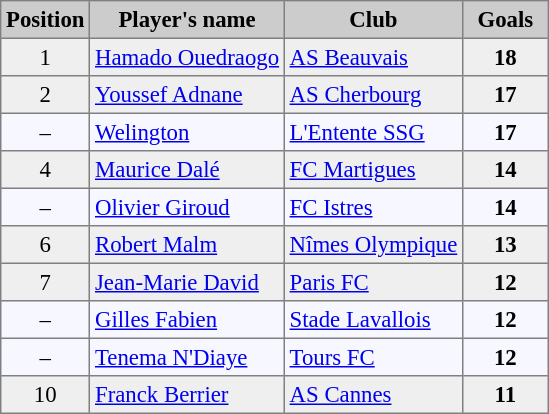<table bgcolor="#f7f8ff" cellpadding="3" cellspacing="0" border="1" style="font-size: 95%; border: grey solid 1px; border-collapse: collapse;">
<tr bgcolor="#CCCCCC">
<th width="50px">Position</th>
<th>Player's name</th>
<th>Club</th>
<th width="50px">Goals</th>
</tr>
<tr bgcolor="#EFEFEF" align="center">
<td>1</td>
<td align="left"><a href='#'>Hamado Ouedraogo</a></td>
<td align="left"><a href='#'>AS Beauvais</a></td>
<td><strong>18</strong></td>
</tr>
<tr bgcolor="#EFEFEF" align="center">
<td>2</td>
<td align="left"><a href='#'>Youssef Adnane</a></td>
<td align="left"><a href='#'>AS Cherbourg</a></td>
<td><strong>17</strong></td>
</tr>
<tr align="center">
<td>–</td>
<td align="left"><a href='#'>Welington</a></td>
<td align="left"><a href='#'>L'Entente SSG</a></td>
<td><strong>17</strong></td>
</tr>
<tr bgcolor="#EFEFEF" align="center">
<td>4</td>
<td align="left"><a href='#'>Maurice Dalé</a></td>
<td align="left"><a href='#'>FC Martigues</a></td>
<td><strong>14</strong></td>
</tr>
<tr align="center">
<td>–</td>
<td align="left"><a href='#'>Olivier Giroud</a></td>
<td align="left"><a href='#'>FC Istres</a></td>
<td><strong>14</strong></td>
</tr>
<tr bgcolor="#EFEFEF" align="center">
<td>6</td>
<td align="left"><a href='#'>Robert Malm</a></td>
<td align="left"><a href='#'>Nîmes Olympique</a></td>
<td><strong>13</strong></td>
</tr>
<tr bgcolor="#EFEFEF" align="center">
<td>7</td>
<td align="left"><a href='#'>Jean-Marie David</a></td>
<td align="left"><a href='#'>Paris FC</a></td>
<td><strong>12</strong></td>
</tr>
<tr align="center">
<td>–</td>
<td align="left"><a href='#'>Gilles Fabien</a></td>
<td align="left"><a href='#'>Stade Lavallois</a></td>
<td><strong>12</strong></td>
</tr>
<tr align="center">
<td>–</td>
<td align="left"><a href='#'>Tenema N'Diaye</a></td>
<td align="left"><a href='#'>Tours FC</a></td>
<td><strong>12</strong></td>
</tr>
<tr bgcolor="#EFEFEF" align="center">
<td>10</td>
<td align="left"><a href='#'>Franck Berrier</a></td>
<td align="left"><a href='#'>AS Cannes</a></td>
<td><strong>11</strong></td>
</tr>
</table>
